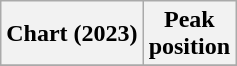<table class="wikitable plainrowheaders" style="text-align:center">
<tr>
<th scope="col">Chart (2023)</th>
<th scope="col">Peak<br>position</th>
</tr>
<tr>
</tr>
</table>
